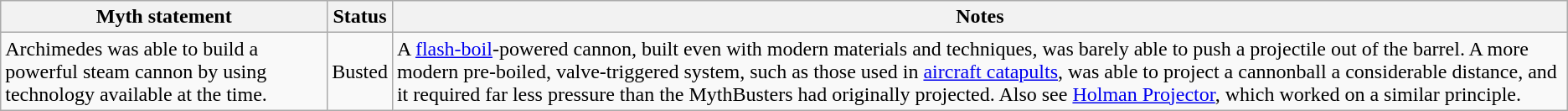<table class="wikitable plainrowheaders">
<tr>
<th>Myth statement</th>
<th>Status</th>
<th>Notes</th>
</tr>
<tr>
<td>Archimedes was able to build a powerful steam cannon by using technology available at the time.</td>
<td><span>Busted</span></td>
<td>A <a href='#'>flash-boil</a>-powered cannon, built even with modern materials and techniques, was barely able to push a projectile out of the barrel. A more modern pre-boiled, valve-triggered system, such as those used in <a href='#'>aircraft catapults</a>, was able to project a cannonball a considerable distance, and it required far less pressure than the MythBusters had originally projected. Also see <a href='#'>Holman Projector</a>, which worked on a similar principle.</td>
</tr>
</table>
